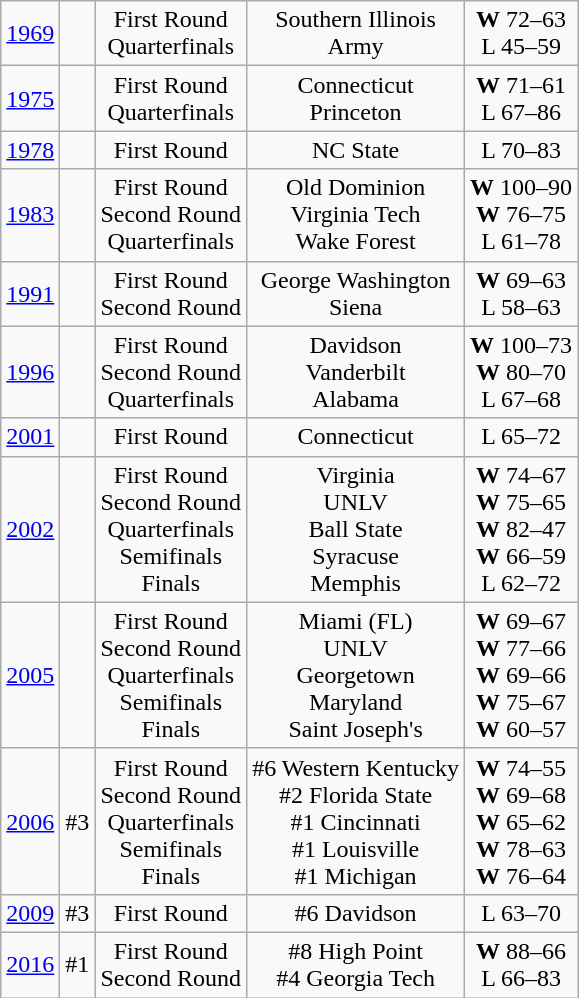<table class="wikitable">
<tr align="center">
<td><a href='#'>1969</a></td>
<td></td>
<td>First Round<br>Quarterfinals</td>
<td>Southern Illinois<br>Army</td>
<td><strong>W</strong> 72–63<br>L 45–59</td>
</tr>
<tr style="text-align:center;">
<td><a href='#'>1975</a></td>
<td></td>
<td>First Round<br>Quarterfinals</td>
<td>Connecticut<br>Princeton</td>
<td><strong>W</strong> 71–61<br>L 67–86</td>
</tr>
<tr style="text-align:center;">
<td><a href='#'>1978</a></td>
<td></td>
<td>First Round</td>
<td>NC State</td>
<td>L 70–83</td>
</tr>
<tr style="text-align:center;">
<td><a href='#'>1983</a></td>
<td></td>
<td>First Round<br>Second Round<br>Quarterfinals</td>
<td>Old Dominion<br>Virginia Tech<br>Wake Forest</td>
<td><strong>W</strong> 100–90<br><strong>W</strong> 76–75<br>L 61–78</td>
</tr>
<tr style="text-align:center;">
<td><a href='#'>1991</a></td>
<td></td>
<td>First Round<br>Second Round</td>
<td>George Washington<br>Siena</td>
<td><strong>W</strong> 69–63<br>L 58–63</td>
</tr>
<tr style="text-align:center;">
<td><a href='#'>1996</a></td>
<td></td>
<td>First Round<br>Second Round<br>Quarterfinals</td>
<td>Davidson<br>Vanderbilt<br>Alabama</td>
<td><strong>W</strong> 100–73<br><strong>W</strong> 80–70<br>L 67–68</td>
</tr>
<tr style="text-align:center;">
<td><a href='#'>2001</a></td>
<td></td>
<td>First Round</td>
<td>Connecticut</td>
<td>L 65–72</td>
</tr>
<tr style="text-align:center;">
<td><a href='#'>2002</a></td>
<td></td>
<td>First Round<br>Second Round<br>Quarterfinals<br>Semifinals<br>Finals</td>
<td>Virginia<br>UNLV<br>Ball State<br>Syracuse<br>Memphis</td>
<td><strong>W</strong> 74–67<br><strong>W</strong> 75–65<br><strong>W</strong> 82–47<br><strong>W</strong> 66–59<br>L 62–72</td>
</tr>
<tr style="text-align:center;">
<td><a href='#'>2005</a></td>
<td></td>
<td>First Round<br>Second Round<br>Quarterfinals<br>Semifinals<br>Finals</td>
<td>Miami (FL)<br>UNLV<br>Georgetown<br>Maryland<br>Saint Joseph's</td>
<td><strong>W</strong> 69–67<br><strong>W</strong> 77–66<br><strong>W</strong> 69–66<br><strong>W</strong> 75–67<br><strong>W</strong> 60–57</td>
</tr>
<tr style="text-align:center;">
<td><a href='#'>2006</a></td>
<td>#3</td>
<td>First Round<br>Second Round<br>Quarterfinals<br>Semifinals<br>Finals</td>
<td>#6 Western Kentucky<br>#2 Florida State<br>#1 Cincinnati<br>#1 Louisville<br>#1 Michigan</td>
<td><strong>W</strong> 74–55<br><strong>W</strong> 69–68<br><strong>W</strong> 65–62<br><strong>W</strong> 78–63<br><strong>W</strong> 76–64</td>
</tr>
<tr style="text-align:center;">
<td><a href='#'>2009</a></td>
<td>#3</td>
<td>First Round</td>
<td>#6 Davidson</td>
<td>L 63–70</td>
</tr>
<tr style="text-align:center;">
<td><a href='#'>2016</a></td>
<td>#1</td>
<td>First Round<br>Second Round</td>
<td>#8 High Point<br>#4 Georgia Tech</td>
<td><strong>W</strong> 88–66<br>L 66–83</td>
</tr>
</table>
